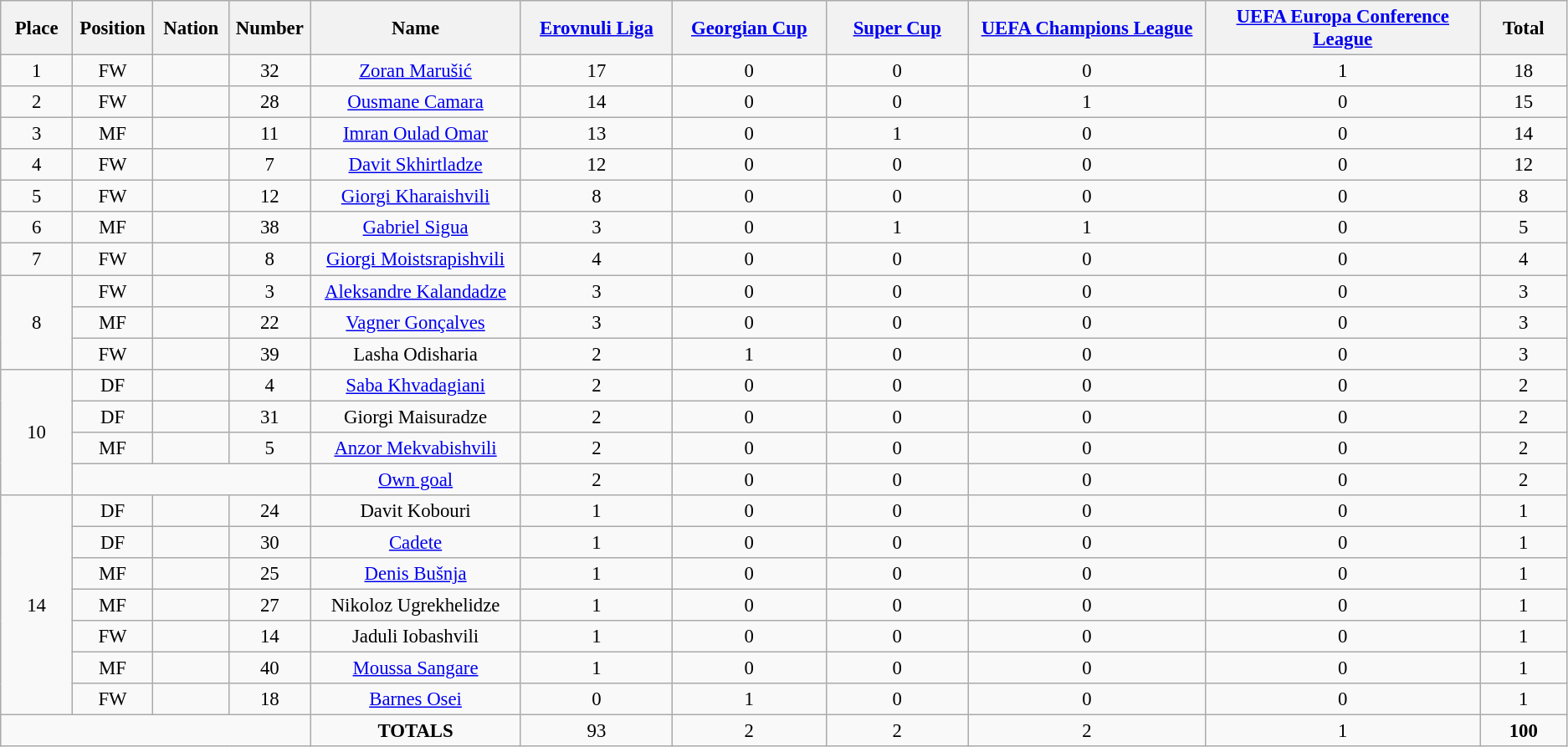<table class="wikitable" style="font-size: 95%; text-align: center;">
<tr>
<th width=60>Place</th>
<th width=60>Position</th>
<th width=60>Nation</th>
<th width=60>Number</th>
<th width=200>Name</th>
<th width=150><a href='#'>Erovnuli Liga</a></th>
<th width=150><a href='#'>Georgian Cup</a></th>
<th width=150><a href='#'>Super Cup</a></th>
<th width=250><a href='#'>UEFA Champions League</a></th>
<th width=300><a href='#'>UEFA Europa Conference League</a></th>
<th width=80>Total</th>
</tr>
<tr>
<td>1</td>
<td>FW</td>
<td></td>
<td>32</td>
<td><a href='#'>Zoran Marušić</a></td>
<td>17</td>
<td>0</td>
<td>0</td>
<td>0</td>
<td>1</td>
<td>18</td>
</tr>
<tr>
<td>2</td>
<td>FW</td>
<td></td>
<td>28</td>
<td><a href='#'>Ousmane Camara</a></td>
<td>14</td>
<td>0</td>
<td>0</td>
<td>1</td>
<td>0</td>
<td>15</td>
</tr>
<tr>
<td>3</td>
<td>MF</td>
<td></td>
<td>11</td>
<td><a href='#'>Imran Oulad Omar</a></td>
<td>13</td>
<td>0</td>
<td>1</td>
<td>0</td>
<td>0</td>
<td>14</td>
</tr>
<tr>
<td>4</td>
<td>FW</td>
<td></td>
<td>7</td>
<td><a href='#'>Davit Skhirtladze</a></td>
<td>12</td>
<td>0</td>
<td>0</td>
<td>0</td>
<td>0</td>
<td>12</td>
</tr>
<tr>
<td>5</td>
<td>FW</td>
<td></td>
<td>12</td>
<td><a href='#'>Giorgi Kharaishvili</a></td>
<td>8</td>
<td>0</td>
<td>0</td>
<td>0</td>
<td>0</td>
<td>8</td>
</tr>
<tr>
<td>6</td>
<td>MF</td>
<td></td>
<td>38</td>
<td><a href='#'>Gabriel Sigua</a></td>
<td>3</td>
<td>0</td>
<td>1</td>
<td>1</td>
<td>0</td>
<td>5</td>
</tr>
<tr>
<td>7</td>
<td>FW</td>
<td></td>
<td>8</td>
<td><a href='#'>Giorgi Moistsrapishvili</a></td>
<td>4</td>
<td>0</td>
<td>0</td>
<td>0</td>
<td>0</td>
<td>4</td>
</tr>
<tr>
<td rowspan="3">8</td>
<td>FW</td>
<td></td>
<td>3</td>
<td><a href='#'>Aleksandre Kalandadze</a></td>
<td>3</td>
<td>0</td>
<td>0</td>
<td>0</td>
<td>0</td>
<td>3</td>
</tr>
<tr>
<td>MF</td>
<td></td>
<td>22</td>
<td><a href='#'>Vagner Gonçalves</a></td>
<td>3</td>
<td>0</td>
<td>0</td>
<td>0</td>
<td>0</td>
<td>3</td>
</tr>
<tr>
<td>FW</td>
<td></td>
<td>39</td>
<td>Lasha Odisharia</td>
<td>2</td>
<td>1</td>
<td>0</td>
<td>0</td>
<td>0</td>
<td>3</td>
</tr>
<tr>
<td rowspan="4">10</td>
<td>DF</td>
<td></td>
<td>4</td>
<td><a href='#'>Saba Khvadagiani</a></td>
<td>2</td>
<td>0</td>
<td>0</td>
<td>0</td>
<td>0</td>
<td>2</td>
</tr>
<tr>
<td>DF</td>
<td></td>
<td>31</td>
<td>Giorgi Maisuradze</td>
<td>2</td>
<td>0</td>
<td>0</td>
<td>0</td>
<td>0</td>
<td>2</td>
</tr>
<tr>
<td>MF</td>
<td></td>
<td>5</td>
<td><a href='#'>Anzor Mekvabishvili</a></td>
<td>2</td>
<td>0</td>
<td>0</td>
<td>0</td>
<td>0</td>
<td>2</td>
</tr>
<tr>
<td colspan="3"></td>
<td><a href='#'>Own goal</a></td>
<td>2</td>
<td>0</td>
<td>0</td>
<td>0</td>
<td>0</td>
<td>2</td>
</tr>
<tr>
<td rowspan="7">14</td>
<td>DF</td>
<td></td>
<td>24</td>
<td>Davit Kobouri</td>
<td>1</td>
<td>0</td>
<td>0</td>
<td>0</td>
<td>0</td>
<td>1</td>
</tr>
<tr>
<td>DF</td>
<td></td>
<td>30</td>
<td><a href='#'>Cadete</a></td>
<td>1</td>
<td>0</td>
<td>0</td>
<td>0</td>
<td>0</td>
<td>1</td>
</tr>
<tr>
<td>MF</td>
<td></td>
<td>25</td>
<td><a href='#'>Denis Bušnja</a></td>
<td>1</td>
<td>0</td>
<td>0</td>
<td>0</td>
<td>0</td>
<td>1</td>
</tr>
<tr>
<td>MF</td>
<td></td>
<td>27</td>
<td>Nikoloz Ugrekhelidze</td>
<td>1</td>
<td>0</td>
<td>0</td>
<td>0</td>
<td>0</td>
<td>1</td>
</tr>
<tr>
<td>FW</td>
<td></td>
<td>14</td>
<td>Jaduli Iobashvili</td>
<td>1</td>
<td>0</td>
<td>0</td>
<td>0</td>
<td>0</td>
<td>1</td>
</tr>
<tr>
<td>MF</td>
<td></td>
<td>40</td>
<td><a href='#'>Moussa Sangare</a></td>
<td>1</td>
<td>0</td>
<td>0</td>
<td>0</td>
<td>0</td>
<td>1</td>
</tr>
<tr>
<td>FW</td>
<td></td>
<td>18</td>
<td><a href='#'>Barnes Osei</a></td>
<td>0</td>
<td>1</td>
<td>0</td>
<td>0</td>
<td>0</td>
<td>1</td>
</tr>
<tr>
<td colspan="4"></td>
<td><strong>TOTALS</strong></td>
<td>93</td>
<td>2</td>
<td>2</td>
<td>2</td>
<td>1</td>
<td><strong>100</strong></td>
</tr>
</table>
